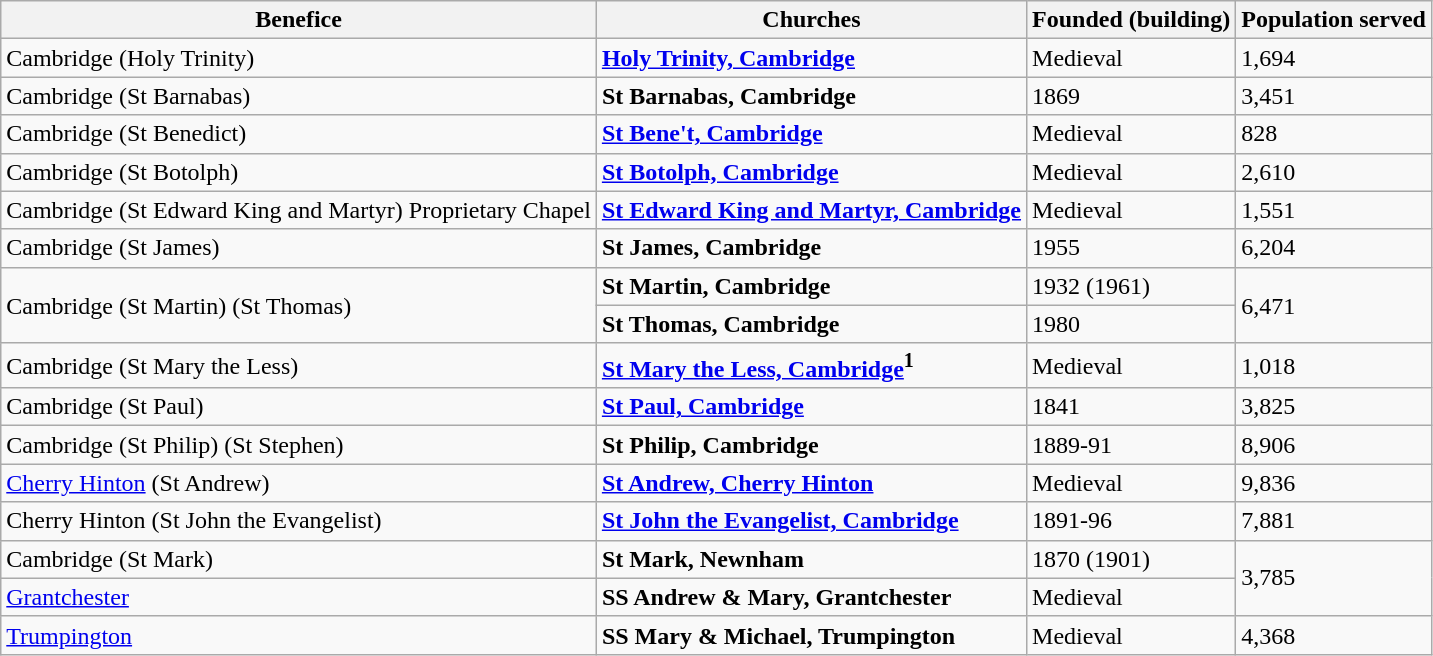<table class="wikitable">
<tr>
<th>Benefice</th>
<th>Churches</th>
<th>Founded (building)</th>
<th>Population served<strong></strong></th>
</tr>
<tr>
<td>Cambridge (Holy Trinity)</td>
<td><a href='#'><strong>Holy Trinity, Cambridge</strong></a></td>
<td>Medieval</td>
<td>1,694</td>
</tr>
<tr>
<td>Cambridge (St Barnabas)</td>
<td><strong>St Barnabas, Cambridge</strong></td>
<td>1869</td>
<td>3,451</td>
</tr>
<tr>
<td>Cambridge (St Benedict)</td>
<td><a href='#'><strong>St Bene't, Cambridge</strong></a></td>
<td>Medieval</td>
<td>828</td>
</tr>
<tr>
<td>Cambridge (St Botolph)</td>
<td><a href='#'><strong>St Botolph, Cambridge</strong></a></td>
<td>Medieval</td>
<td>2,610</td>
</tr>
<tr>
<td>Cambridge (St Edward King and Martyr) Proprietary Chapel</td>
<td><strong><a href='#'>St Edward King and Martyr, Cambridge</a></strong></td>
<td>Medieval</td>
<td>1,551</td>
</tr>
<tr>
<td>Cambridge (St James)</td>
<td><strong>St James, Cambridge</strong></td>
<td>1955</td>
<td>6,204</td>
</tr>
<tr>
<td rowspan="2">Cambridge (St Martin) (St Thomas)</td>
<td><strong>St Martin, Cambridge</strong></td>
<td>1932 (1961)</td>
<td rowspan="2">6,471</td>
</tr>
<tr>
<td><strong>St Thomas, Cambridge</strong></td>
<td>1980</td>
</tr>
<tr>
<td>Cambridge (St Mary the Less)</td>
<td><strong><a href='#'>St Mary the Less, Cambridge</a><sup>1</sup></strong></td>
<td>Medieval</td>
<td>1,018</td>
</tr>
<tr>
<td>Cambridge (St Paul)</td>
<td><a href='#'><strong>St Paul, Cambridge</strong></a></td>
<td>1841</td>
<td>3,825</td>
</tr>
<tr>
<td>Cambridge (St Philip) (St Stephen)</td>
<td><strong>St Philip, Cambridge</strong></td>
<td>1889-91</td>
<td>8,906</td>
</tr>
<tr>
<td><a href='#'>Cherry Hinton</a> (St Andrew)</td>
<td><a href='#'><strong>St Andrew, Cherry Hinton</strong></a></td>
<td>Medieval</td>
<td>9,836</td>
</tr>
<tr>
<td>Cherry Hinton (St John the Evangelist)</td>
<td><a href='#'><strong>St John the Evangelist, Cambridge</strong></a></td>
<td>1891-96</td>
<td>7,881</td>
</tr>
<tr>
<td>Cambridge (St Mark)</td>
<td><strong>St Mark, Newnham</strong></td>
<td>1870 (1901)</td>
<td rowspan="2">3,785</td>
</tr>
<tr>
<td><a href='#'>Grantchester</a></td>
<td><strong>SS Andrew & Mary, Grantchester</strong></td>
<td>Medieval</td>
</tr>
<tr>
<td><a href='#'>Trumpington</a></td>
<td><strong>SS Mary & Michael, Trumpington</strong></td>
<td>Medieval</td>
<td>4,368</td>
</tr>
</table>
